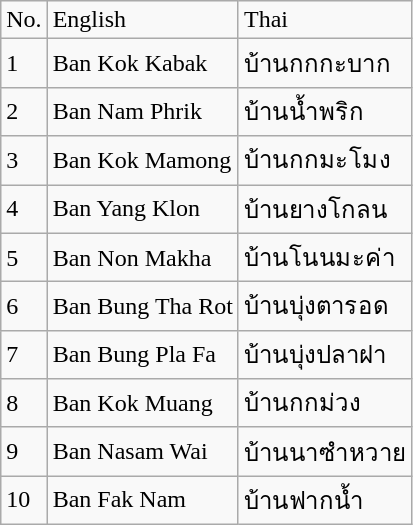<table class="wikitable">
<tr>
<td>No.</td>
<td>English</td>
<td>Thai</td>
</tr>
<tr>
<td>1</td>
<td>Ban Kok Kabak</td>
<td>บ้านกกกะบาก</td>
</tr>
<tr>
<td>2</td>
<td>Ban Nam Phrik</td>
<td>บ้านน้ำพริก</td>
</tr>
<tr>
<td>3</td>
<td>Ban Kok Mamong</td>
<td>บ้านกกมะโมง</td>
</tr>
<tr>
<td>4</td>
<td>Ban Yang Klon</td>
<td>บ้านยางโกลน</td>
</tr>
<tr>
<td>5</td>
<td>Ban Non Makha</td>
<td>บ้านโนนมะค่า</td>
</tr>
<tr>
<td>6</td>
<td>Ban Bung Tha Rot</td>
<td>บ้านบุ่งตารอด</td>
</tr>
<tr>
<td>7</td>
<td>Ban Bung Pla Fa</td>
<td>บ้านบุ่งปลาฝา</td>
</tr>
<tr>
<td>8</td>
<td>Ban Kok Muang</td>
<td>บ้านกกม่วง</td>
</tr>
<tr>
<td>9</td>
<td>Ban Nasam Wai</td>
<td>บ้านนาซำหวาย</td>
</tr>
<tr>
<td>10</td>
<td>Ban Fak Nam</td>
<td>บ้านฟากน้ำ</td>
</tr>
</table>
